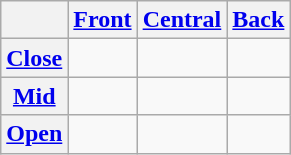<table class="wikitable" style="text-align:center;">
<tr>
<th></th>
<th><a href='#'>Front</a></th>
<th><a href='#'>Central</a></th>
<th><a href='#'>Back</a></th>
</tr>
<tr>
<th><a href='#'>Close</a></th>
<td></td>
<td></td>
<td></td>
</tr>
<tr>
<th><a href='#'>Mid</a></th>
<td></td>
<td></td>
<td></td>
</tr>
<tr>
<th><a href='#'>Open</a></th>
<td></td>
<td></td>
<td></td>
</tr>
</table>
